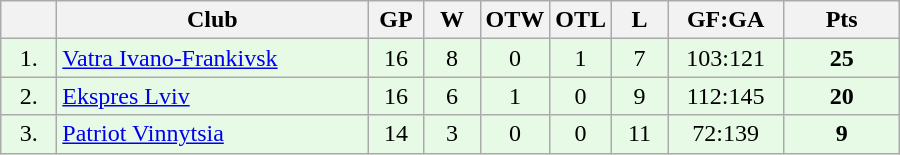<table class="wikitable">
<tr>
<th width="30"></th>
<th width="200">Club</th>
<th width="30">GP</th>
<th width="30">W</th>
<th width="30">OTW</th>
<th width="30">OTL</th>
<th width="30">L</th>
<th width="70">GF:GA</th>
<th width="70">Pts</th>
</tr>
<tr bgcolor="#e6fae6" align="center">
<td>1.</td>
<td align="left"><a href='#'>Vatra Ivano-Frankivsk</a></td>
<td>16</td>
<td>8</td>
<td>0</td>
<td>1</td>
<td>7</td>
<td>103:121</td>
<td><strong>25</strong></td>
</tr>
<tr bgcolor="#e6fae6" align="center">
<td>2.</td>
<td align="left"><a href='#'>Ekspres Lviv</a></td>
<td>16</td>
<td>6</td>
<td>1</td>
<td>0</td>
<td>9</td>
<td>112:145</td>
<td><strong>20</strong></td>
</tr>
<tr bgcolor="#e6fae6" align="center">
<td>3.</td>
<td align="left"><a href='#'>Patriot Vinnytsia</a></td>
<td>14</td>
<td>3</td>
<td>0</td>
<td>0</td>
<td>11</td>
<td>72:139</td>
<td><strong>9</strong></td>
</tr>
</table>
